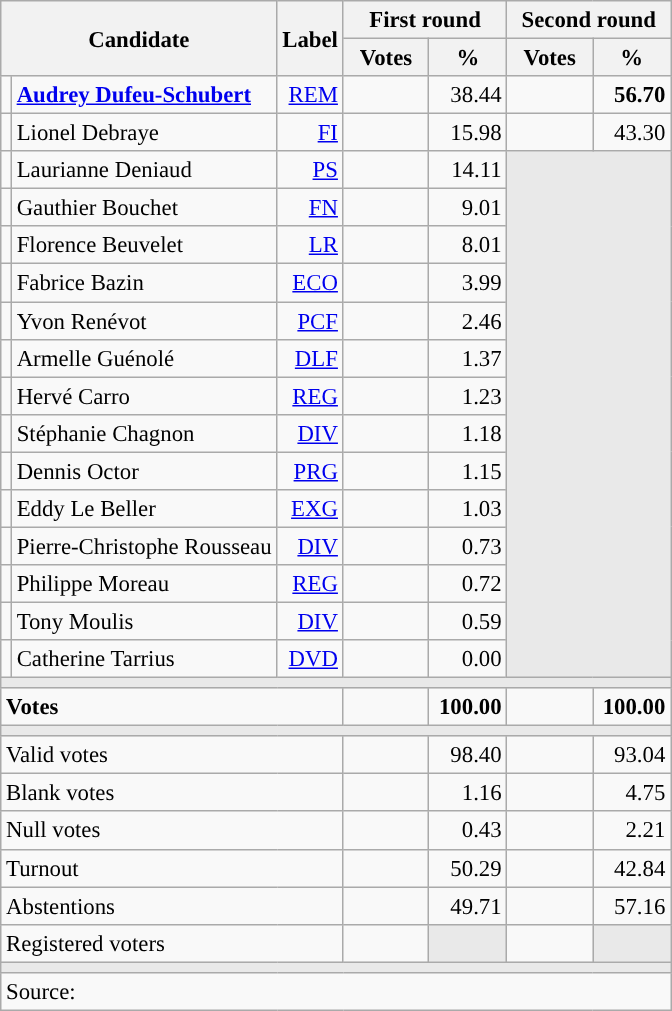<table class="wikitable" style="text-align:right;font-size:95%;">
<tr>
<th rowspan="2" colspan="2">Candidate</th>
<th rowspan="2">Label</th>
<th colspan="2">First round</th>
<th colspan="2">Second round</th>
</tr>
<tr>
<th style="width:50px;">Votes</th>
<th style="width:45px;">%</th>
<th style="width:50px;">Votes</th>
<th style="width:45px;">%</th>
</tr>
<tr>
<td style="color:inherit;background:"></td>
<td style="text-align:left;"><strong><a href='#'>Audrey Dufeu-Schubert</a></strong></td>
<td><a href='#'>REM</a></td>
<td></td>
<td>38.44</td>
<td><strong></strong></td>
<td><strong>56.70</strong></td>
</tr>
<tr>
<td style="color:inherit;background:"></td>
<td style="text-align:left;">Lionel Debraye</td>
<td><a href='#'>FI</a></td>
<td></td>
<td>15.98</td>
<td></td>
<td>43.30</td>
</tr>
<tr>
<td style="color:inherit;background:"></td>
<td style="text-align:left;">Laurianne Deniaud</td>
<td><a href='#'>PS</a></td>
<td></td>
<td>14.11</td>
<td colspan="2" rowspan="14" style="background:#E9E9E9;"></td>
</tr>
<tr>
<td style="color:inherit;background:"></td>
<td style="text-align:left;">Gauthier Bouchet</td>
<td><a href='#'>FN</a></td>
<td></td>
<td>9.01</td>
</tr>
<tr>
<td style="color:inherit;background:"></td>
<td style="text-align:left;">Florence Beuvelet</td>
<td><a href='#'>LR</a></td>
<td></td>
<td>8.01</td>
</tr>
<tr>
<td style="color:inherit;background:"></td>
<td style="text-align:left;">Fabrice Bazin</td>
<td><a href='#'>ECO</a></td>
<td></td>
<td>3.99</td>
</tr>
<tr>
<td style="color:inherit;background:"></td>
<td style="text-align:left;">Yvon Renévot</td>
<td><a href='#'>PCF</a></td>
<td></td>
<td>2.46</td>
</tr>
<tr>
<td style="color:inherit;background:"></td>
<td style="text-align:left;">Armelle Guénolé</td>
<td><a href='#'>DLF</a></td>
<td></td>
<td>1.37</td>
</tr>
<tr>
<td style="color:inherit;background:"></td>
<td style="text-align:left;">Hervé Carro</td>
<td><a href='#'>REG</a></td>
<td></td>
<td>1.23</td>
</tr>
<tr>
<td style="color:inherit;background:"></td>
<td style="text-align:left;">Stéphanie Chagnon</td>
<td><a href='#'>DIV</a></td>
<td></td>
<td>1.18</td>
</tr>
<tr>
<td style="color:inherit;background:"></td>
<td style="text-align:left;">Dennis Octor</td>
<td><a href='#'>PRG</a></td>
<td></td>
<td>1.15</td>
</tr>
<tr>
<td style="color:inherit;background:"></td>
<td style="text-align:left;">Eddy Le Beller</td>
<td><a href='#'>EXG</a></td>
<td></td>
<td>1.03</td>
</tr>
<tr>
<td style="color:inherit;background:"></td>
<td style="text-align:left;">Pierre-Christophe Rousseau</td>
<td><a href='#'>DIV</a></td>
<td></td>
<td>0.73</td>
</tr>
<tr>
<td style="color:inherit;background:"></td>
<td style="text-align:left;">Philippe Moreau</td>
<td><a href='#'>REG</a></td>
<td></td>
<td>0.72</td>
</tr>
<tr>
<td style="color:inherit;background:"></td>
<td style="text-align:left;">Tony Moulis</td>
<td><a href='#'>DIV</a></td>
<td></td>
<td>0.59</td>
</tr>
<tr>
<td style="color:inherit;background:"></td>
<td style="text-align:left;">Catherine Tarrius</td>
<td><a href='#'>DVD</a></td>
<td></td>
<td>0.00</td>
</tr>
<tr>
<td colspan="7" style="background:#E9E9E9;"></td>
</tr>
<tr style="font-weight:bold;">
<td colspan="3" style="text-align:left;">Votes</td>
<td></td>
<td>100.00</td>
<td></td>
<td>100.00</td>
</tr>
<tr>
<td colspan="7" style="background:#E9E9E9;"></td>
</tr>
<tr>
<td colspan="3" style="text-align:left;">Valid votes</td>
<td></td>
<td>98.40</td>
<td></td>
<td>93.04</td>
</tr>
<tr>
<td colspan="3" style="text-align:left;">Blank votes</td>
<td></td>
<td>1.16</td>
<td></td>
<td>4.75</td>
</tr>
<tr>
<td colspan="3" style="text-align:left;">Null votes</td>
<td></td>
<td>0.43</td>
<td></td>
<td>2.21</td>
</tr>
<tr>
<td colspan="3" style="text-align:left;">Turnout</td>
<td></td>
<td>50.29</td>
<td></td>
<td>42.84</td>
</tr>
<tr>
<td colspan="3" style="text-align:left;">Abstentions</td>
<td></td>
<td>49.71</td>
<td></td>
<td>57.16</td>
</tr>
<tr>
<td colspan="3" style="text-align:left;">Registered voters</td>
<td></td>
<td style="color:inherit;background:#E9E9E9;"></td>
<td></td>
<td style="color:inherit;background:#E9E9E9;"></td>
</tr>
<tr>
<td colspan="7" style="background:#E9E9E9;"></td>
</tr>
<tr>
<td colspan="7" style="text-align:left;">Source: </td>
</tr>
</table>
